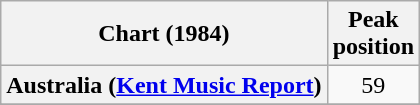<table class="wikitable sortable plainrowheaders" style="text-align:center">
<tr>
<th>Chart (1984)</th>
<th>Peak<br>position</th>
</tr>
<tr>
<th scope="row">Australia (<a href='#'>Kent Music Report</a>)</th>
<td style="text-align:center;">59</td>
</tr>
<tr>
</tr>
<tr>
</tr>
<tr>
</tr>
<tr>
</tr>
</table>
